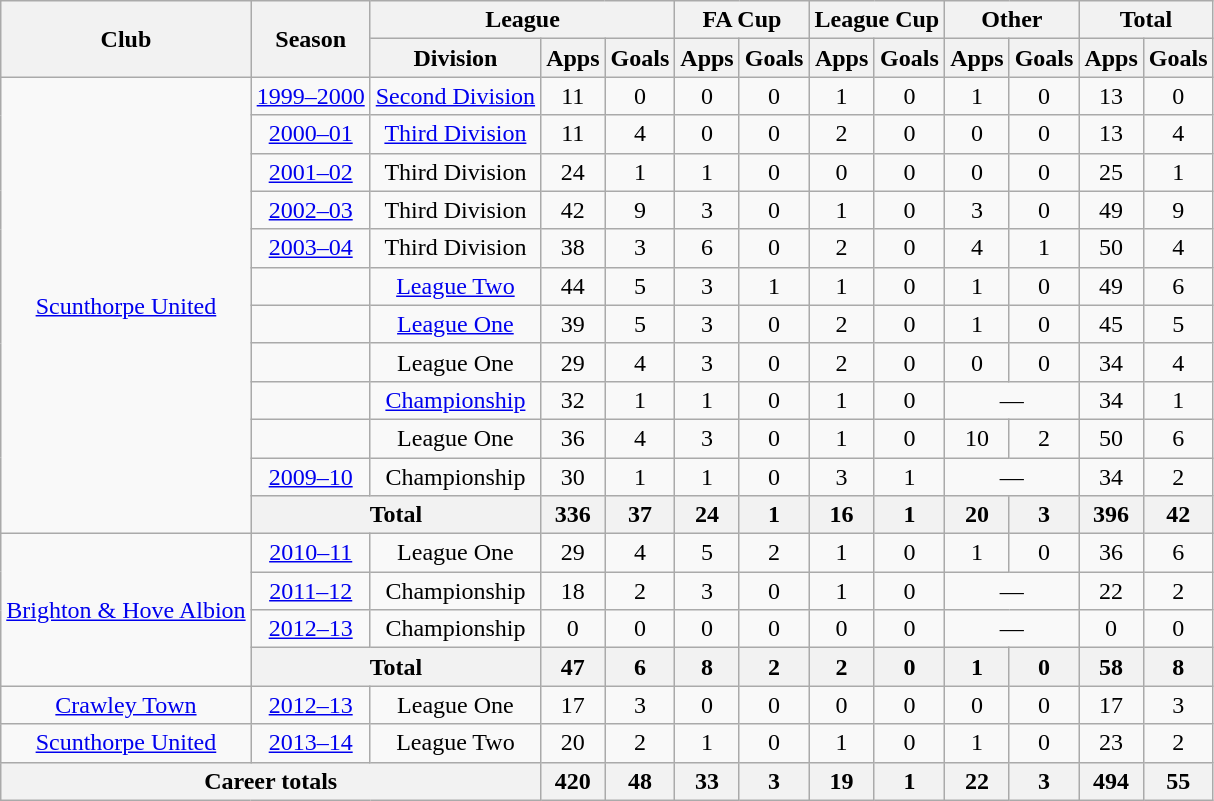<table class="wikitable" style="text-align:center">
<tr>
<th rowspan="2">Club</th>
<th rowspan="2">Season</th>
<th colspan="3">League</th>
<th colspan="2">FA Cup</th>
<th colspan="2">League Cup</th>
<th colspan="2">Other</th>
<th colspan="2">Total</th>
</tr>
<tr>
<th>Division</th>
<th>Apps</th>
<th>Goals</th>
<th>Apps</th>
<th>Goals</th>
<th>Apps</th>
<th>Goals</th>
<th>Apps</th>
<th>Goals</th>
<th>Apps</th>
<th>Goals</th>
</tr>
<tr>
<td rowspan="12" valign="center"><a href='#'>Scunthorpe United</a></td>
<td><a href='#'>1999–2000</a></td>
<td><a href='#'>Second Division</a></td>
<td>11</td>
<td>0</td>
<td>0</td>
<td>0</td>
<td>1</td>
<td>0</td>
<td>1</td>
<td>0</td>
<td>13</td>
<td>0</td>
</tr>
<tr>
<td><a href='#'>2000–01</a></td>
<td><a href='#'>Third Division</a></td>
<td>11</td>
<td>4</td>
<td>0</td>
<td>0</td>
<td>2</td>
<td>0</td>
<td>0</td>
<td>0</td>
<td>13</td>
<td>4</td>
</tr>
<tr>
<td><a href='#'>2001–02</a></td>
<td>Third Division</td>
<td>24</td>
<td>1</td>
<td>1</td>
<td>0</td>
<td>0</td>
<td>0</td>
<td>0</td>
<td>0</td>
<td>25</td>
<td>1</td>
</tr>
<tr>
<td><a href='#'>2002–03</a></td>
<td>Third Division</td>
<td>42</td>
<td>9</td>
<td>3</td>
<td>0</td>
<td>1</td>
<td>0</td>
<td>3</td>
<td>0</td>
<td>49</td>
<td>9</td>
</tr>
<tr>
<td><a href='#'>2003–04</a></td>
<td>Third Division</td>
<td>38</td>
<td>3</td>
<td>6</td>
<td>0</td>
<td>2</td>
<td>0</td>
<td>4</td>
<td>1</td>
<td>50</td>
<td>4</td>
</tr>
<tr>
<td></td>
<td><a href='#'>League Two</a></td>
<td>44</td>
<td>5</td>
<td>3</td>
<td>1</td>
<td>1</td>
<td>0</td>
<td>1</td>
<td>0</td>
<td>49</td>
<td>6</td>
</tr>
<tr>
<td></td>
<td><a href='#'>League One</a></td>
<td>39</td>
<td>5</td>
<td>3</td>
<td>0</td>
<td>2</td>
<td>0</td>
<td>1</td>
<td>0</td>
<td>45</td>
<td>5</td>
</tr>
<tr>
<td></td>
<td>League One</td>
<td>29</td>
<td>4</td>
<td>3</td>
<td>0</td>
<td>2</td>
<td>0</td>
<td>0</td>
<td>0</td>
<td>34</td>
<td>4</td>
</tr>
<tr>
<td></td>
<td><a href='#'>Championship</a></td>
<td>32</td>
<td>1</td>
<td>1</td>
<td>0</td>
<td>1</td>
<td>0</td>
<td colspan="2">—</td>
<td>34</td>
<td>1</td>
</tr>
<tr>
<td></td>
<td>League One</td>
<td>36</td>
<td>4</td>
<td>3</td>
<td>0</td>
<td>1</td>
<td>0</td>
<td>10</td>
<td>2</td>
<td>50</td>
<td>6</td>
</tr>
<tr>
<td><a href='#'>2009–10</a></td>
<td>Championship</td>
<td>30</td>
<td>1</td>
<td>1</td>
<td>0</td>
<td>3</td>
<td>1</td>
<td colspan="2">—</td>
<td>34</td>
<td>2</td>
</tr>
<tr>
<th colspan="2">Total</th>
<th>336</th>
<th>37</th>
<th>24</th>
<th>1</th>
<th>16</th>
<th>1</th>
<th>20</th>
<th>3</th>
<th>396</th>
<th>42</th>
</tr>
<tr>
<td rowspan="4" valign="center"><a href='#'>Brighton & Hove Albion</a></td>
<td><a href='#'>2010–11</a></td>
<td>League One</td>
<td>29</td>
<td>4</td>
<td>5</td>
<td>2</td>
<td>1</td>
<td>0</td>
<td>1</td>
<td>0</td>
<td>36</td>
<td>6</td>
</tr>
<tr>
<td><a href='#'>2011–12</a></td>
<td>Championship</td>
<td>18</td>
<td>2</td>
<td>3</td>
<td>0</td>
<td>1</td>
<td>0</td>
<td colspan="2">—</td>
<td>22</td>
<td>2</td>
</tr>
<tr>
<td><a href='#'>2012–13</a></td>
<td>Championship</td>
<td>0</td>
<td>0</td>
<td>0</td>
<td>0</td>
<td>0</td>
<td>0</td>
<td colspan="2">—</td>
<td>0</td>
<td>0</td>
</tr>
<tr>
<th colspan="2">Total</th>
<th>47</th>
<th>6</th>
<th>8</th>
<th>2</th>
<th>2</th>
<th>0</th>
<th>1</th>
<th>0</th>
<th>58</th>
<th>8</th>
</tr>
<tr>
<td rowspan="1" valign="center"><a href='#'>Crawley Town</a></td>
<td><a href='#'>2012–13</a></td>
<td>League One</td>
<td>17</td>
<td>3</td>
<td>0</td>
<td>0</td>
<td>0</td>
<td>0</td>
<td>0</td>
<td>0</td>
<td>17</td>
<td>3</td>
</tr>
<tr>
<td rowspan="1" valign="center"><a href='#'>Scunthorpe United</a></td>
<td><a href='#'>2013–14</a></td>
<td>League Two</td>
<td>20</td>
<td>2</td>
<td>1</td>
<td>0</td>
<td>1</td>
<td>0</td>
<td>1</td>
<td>0</td>
<td>23</td>
<td>2</td>
</tr>
<tr>
<th colspan="3">Career totals</th>
<th>420</th>
<th>48</th>
<th>33</th>
<th>3</th>
<th>19</th>
<th>1</th>
<th>22</th>
<th>3</th>
<th>494</th>
<th>55</th>
</tr>
</table>
